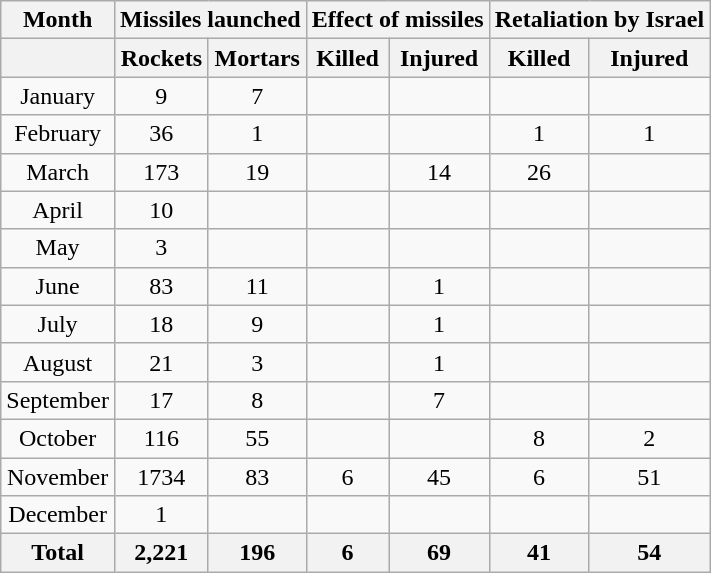<table class="wikitable" style="text-align:center;">
<tr>
<th>Month</th>
<th colspan=2>Missiles launched</th>
<th colspan=2>Effect of missiles</th>
<th colspan=2>Retaliation by Israel</th>
</tr>
<tr>
<th></th>
<th>Rockets</th>
<th>Mortars</th>
<th>Killed</th>
<th>Injured</th>
<th>Killed</th>
<th>Injured</th>
</tr>
<tr>
<td>January</td>
<td>9</td>
<td>7</td>
<td></td>
<td></td>
<td></td>
<td></td>
</tr>
<tr>
<td>February</td>
<td>36</td>
<td>1</td>
<td></td>
<td></td>
<td>1</td>
<td>1</td>
</tr>
<tr>
<td>March</td>
<td>173</td>
<td>19</td>
<td></td>
<td>14</td>
<td>26</td>
<td></td>
</tr>
<tr>
<td>April</td>
<td>10</td>
<td></td>
<td></td>
<td></td>
<td></td>
<td></td>
</tr>
<tr>
<td>May</td>
<td>3</td>
<td></td>
<td></td>
<td></td>
<td></td>
<td></td>
</tr>
<tr>
<td>June</td>
<td>83</td>
<td>11</td>
<td></td>
<td>1</td>
<td></td>
<td></td>
</tr>
<tr>
<td>July</td>
<td>18</td>
<td>9</td>
<td></td>
<td>1</td>
<td></td>
<td></td>
</tr>
<tr>
<td>August</td>
<td>21</td>
<td>3</td>
<td></td>
<td>1</td>
<td></td>
<td></td>
</tr>
<tr>
<td>September</td>
<td>17</td>
<td>8</td>
<td></td>
<td>7</td>
<td></td>
<td></td>
</tr>
<tr>
<td>October</td>
<td>116</td>
<td>55</td>
<td></td>
<td></td>
<td>8</td>
<td>2</td>
</tr>
<tr>
<td>November</td>
<td>1734</td>
<td>83</td>
<td>6</td>
<td>45</td>
<td>6</td>
<td>51</td>
</tr>
<tr>
<td>December</td>
<td>1</td>
<td></td>
<td></td>
<td></td>
<td></td>
<td></td>
</tr>
<tr>
<th>Total</th>
<th>2,221</th>
<th>196</th>
<th>6</th>
<th>69</th>
<th>41</th>
<th>54</th>
</tr>
</table>
